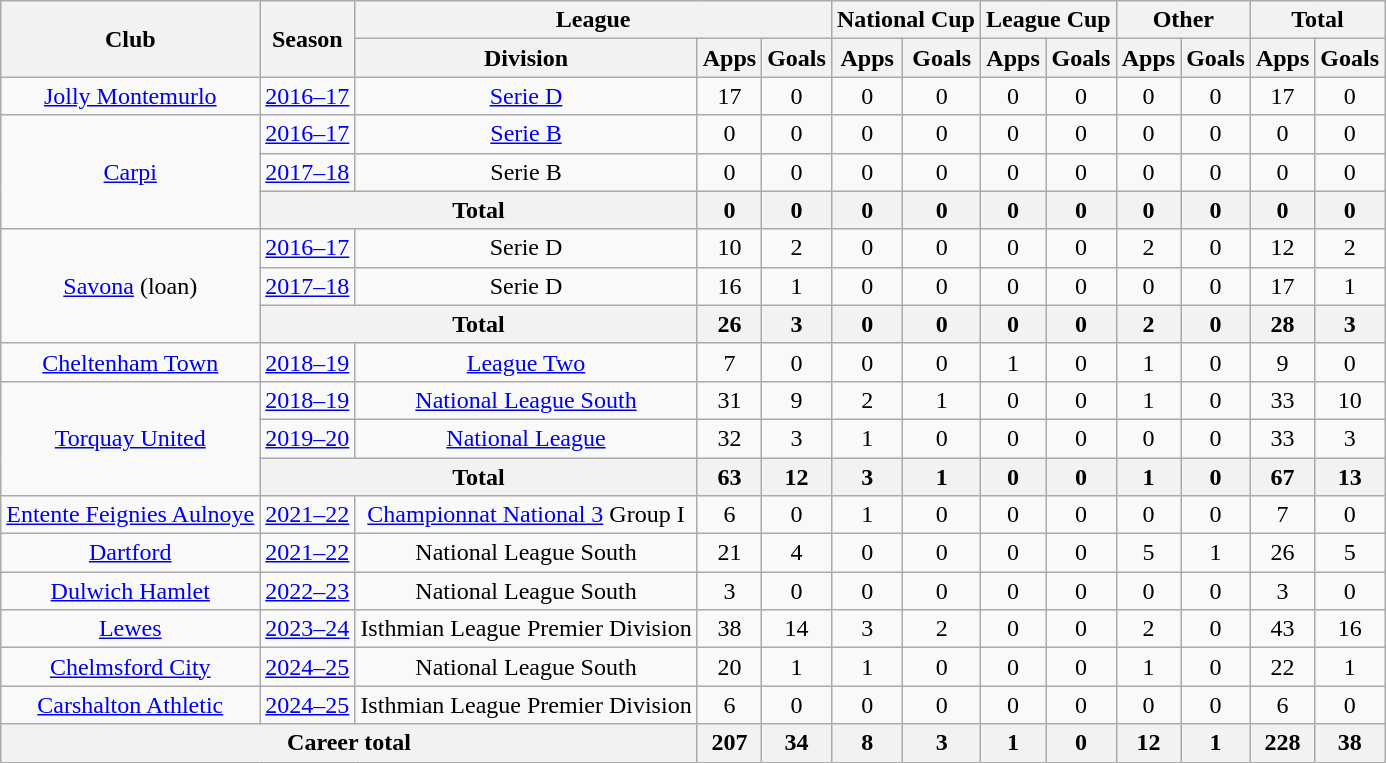<table class=wikitable style="text-align: center">
<tr>
<th rowspan=2>Club</th>
<th rowspan=2>Season</th>
<th colspan=3>League</th>
<th colspan=2>National Cup</th>
<th colspan=2>League Cup</th>
<th colspan=2>Other</th>
<th colspan=2>Total</th>
</tr>
<tr>
<th>Division</th>
<th>Apps</th>
<th>Goals</th>
<th>Apps</th>
<th>Goals</th>
<th>Apps</th>
<th>Goals</th>
<th>Apps</th>
<th>Goals</th>
<th>Apps</th>
<th>Goals</th>
</tr>
<tr>
<td><a href='#'>Jolly Montemurlo</a></td>
<td><a href='#'>2016–17</a></td>
<td><a href='#'>Serie D</a></td>
<td>17</td>
<td>0</td>
<td>0</td>
<td>0</td>
<td>0</td>
<td>0</td>
<td>0</td>
<td>0</td>
<td>17</td>
<td>0</td>
</tr>
<tr>
<td rowspan="3"><a href='#'>Carpi</a></td>
<td><a href='#'>2016–17</a></td>
<td><a href='#'>Serie B</a></td>
<td>0</td>
<td>0</td>
<td>0</td>
<td>0</td>
<td>0</td>
<td>0</td>
<td>0</td>
<td>0</td>
<td>0</td>
<td>0</td>
</tr>
<tr>
<td><a href='#'>2017–18</a></td>
<td>Serie B</td>
<td>0</td>
<td>0</td>
<td>0</td>
<td>0</td>
<td>0</td>
<td>0</td>
<td>0</td>
<td>0</td>
<td>0</td>
<td>0</td>
</tr>
<tr>
<th colspan="2">Total</th>
<th>0</th>
<th>0</th>
<th>0</th>
<th>0</th>
<th>0</th>
<th>0</th>
<th>0</th>
<th>0</th>
<th>0</th>
<th>0</th>
</tr>
<tr>
<td rowspan="3"><a href='#'>Savona</a> (loan)</td>
<td><a href='#'>2016–17</a></td>
<td>Serie D</td>
<td>10</td>
<td>2</td>
<td>0</td>
<td>0</td>
<td>0</td>
<td>0</td>
<td>2</td>
<td>0</td>
<td>12</td>
<td>2</td>
</tr>
<tr>
<td><a href='#'>2017–18</a></td>
<td>Serie D</td>
<td>16</td>
<td>1</td>
<td>0</td>
<td>0</td>
<td>0</td>
<td>0</td>
<td>0</td>
<td>0</td>
<td>17</td>
<td>1</td>
</tr>
<tr>
<th colspan="2">Total</th>
<th>26</th>
<th>3</th>
<th>0</th>
<th>0</th>
<th>0</th>
<th>0</th>
<th>2</th>
<th>0</th>
<th>28</th>
<th>3</th>
</tr>
<tr>
<td><a href='#'>Cheltenham Town</a></td>
<td><a href='#'>2018–19</a></td>
<td><a href='#'>League Two</a></td>
<td>7</td>
<td>0</td>
<td>0</td>
<td>0</td>
<td>1</td>
<td>0</td>
<td>1</td>
<td>0</td>
<td>9</td>
<td>0</td>
</tr>
<tr>
<td rowspan="3"><a href='#'>Torquay United</a></td>
<td><a href='#'>2018–19</a></td>
<td><a href='#'>National League South</a></td>
<td>31</td>
<td>9</td>
<td>2</td>
<td>1</td>
<td>0</td>
<td>0</td>
<td>1</td>
<td>0</td>
<td>33</td>
<td>10</td>
</tr>
<tr>
<td><a href='#'>2019–20</a></td>
<td><a href='#'>National League</a></td>
<td>32</td>
<td>3</td>
<td>1</td>
<td>0</td>
<td>0</td>
<td>0</td>
<td>0</td>
<td>0</td>
<td>33</td>
<td>3</td>
</tr>
<tr>
<th colspan="2">Total</th>
<th>63</th>
<th>12</th>
<th>3</th>
<th>1</th>
<th>0</th>
<th>0</th>
<th>1</th>
<th>0</th>
<th>67</th>
<th>13</th>
</tr>
<tr>
<td><a href='#'>Entente Feignies Aulnoye</a></td>
<td><a href='#'>2021–22</a></td>
<td><a href='#'>Championnat National 3</a> Group I</td>
<td>6</td>
<td>0</td>
<td>1</td>
<td>0</td>
<td>0</td>
<td>0</td>
<td>0</td>
<td>0</td>
<td>7</td>
<td>0</td>
</tr>
<tr>
<td><a href='#'>Dartford</a></td>
<td><a href='#'>2021–22</a></td>
<td>National League South</td>
<td>21</td>
<td>4</td>
<td>0</td>
<td>0</td>
<td>0</td>
<td>0</td>
<td>5</td>
<td>1</td>
<td>26</td>
<td>5</td>
</tr>
<tr>
<td><a href='#'>Dulwich Hamlet</a></td>
<td><a href='#'>2022–23</a></td>
<td>National League South</td>
<td>3</td>
<td>0</td>
<td>0</td>
<td>0</td>
<td>0</td>
<td>0</td>
<td>0</td>
<td>0</td>
<td>3</td>
<td>0</td>
</tr>
<tr>
<td><a href='#'>Lewes</a></td>
<td><a href='#'>2023–24</a></td>
<td>Isthmian League Premier Division</td>
<td>38</td>
<td>14</td>
<td>3</td>
<td>2</td>
<td>0</td>
<td>0</td>
<td>2</td>
<td>0</td>
<td>43</td>
<td>16</td>
</tr>
<tr>
<td><a href='#'>Chelmsford City</a></td>
<td><a href='#'>2024–25</a></td>
<td>National League South</td>
<td>20</td>
<td>1</td>
<td>1</td>
<td>0</td>
<td>0</td>
<td>0</td>
<td>1</td>
<td>0</td>
<td>22</td>
<td>1</td>
</tr>
<tr>
<td><a href='#'>Carshalton Athletic</a></td>
<td><a href='#'>2024–25</a></td>
<td>Isthmian League Premier Division</td>
<td>6</td>
<td>0</td>
<td>0</td>
<td>0</td>
<td>0</td>
<td>0</td>
<td>0</td>
<td>0</td>
<td>6</td>
<td>0</td>
</tr>
<tr>
<th colspan=3>Career total</th>
<th>207</th>
<th>34</th>
<th>8</th>
<th>3</th>
<th>1</th>
<th>0</th>
<th>12</th>
<th>1</th>
<th>228</th>
<th>38</th>
</tr>
</table>
